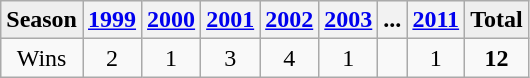<table class=wikitable>
<tr bgcolor=EEEEEE>
<td><strong>Season</strong></td>
<th><a href='#'>1999</a></th>
<th><a href='#'>2000</a></th>
<th><a href='#'>2001</a></th>
<th><a href='#'>2002</a></th>
<th><a href='#'>2003</a></th>
<th>...</th>
<th><a href='#'>2011</a></th>
<td><strong>Total</strong></td>
</tr>
<tr align=center>
<td>Wins</td>
<td>2</td>
<td>1</td>
<td>3</td>
<td>4</td>
<td>1</td>
<td></td>
<td>1</td>
<td><strong>12</strong></td>
</tr>
</table>
